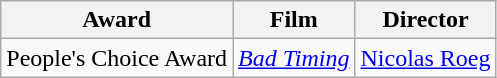<table class="wikitable">
<tr>
<th>Award</th>
<th>Film</th>
<th>Director</th>
</tr>
<tr>
<td>People's Choice Award</td>
<td><em><a href='#'>Bad Timing</a></em></td>
<td><a href='#'>Nicolas Roeg</a></td>
</tr>
</table>
